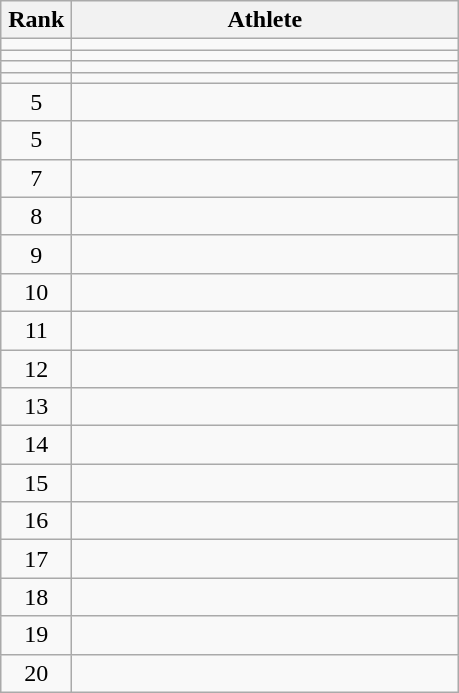<table class="wikitable" style="text-align: center;">
<tr>
<th width=40>Rank</th>
<th width=250>Athlete</th>
</tr>
<tr>
<td></td>
<td align="left"></td>
</tr>
<tr>
<td></td>
<td align="left"></td>
</tr>
<tr>
<td></td>
<td align="left"></td>
</tr>
<tr>
<td></td>
<td align="left"></td>
</tr>
<tr>
<td>5</td>
<td align="left"></td>
</tr>
<tr>
<td>5</td>
<td align="left"></td>
</tr>
<tr>
<td>7</td>
<td align="left"></td>
</tr>
<tr>
<td>8</td>
<td align="left"></td>
</tr>
<tr>
<td>9</td>
<td align="left"></td>
</tr>
<tr>
<td>10</td>
<td align="left"></td>
</tr>
<tr>
<td>11</td>
<td align="left"></td>
</tr>
<tr>
<td>12</td>
<td align="left"></td>
</tr>
<tr>
<td>13</td>
<td align="left"></td>
</tr>
<tr>
<td>14</td>
<td align="left"></td>
</tr>
<tr>
<td>15</td>
<td align="left"></td>
</tr>
<tr>
<td>16</td>
<td align="left"></td>
</tr>
<tr>
<td>17</td>
<td align="left"></td>
</tr>
<tr>
<td>18</td>
<td align="left"></td>
</tr>
<tr>
<td>19</td>
<td align="left"></td>
</tr>
<tr>
<td>20</td>
<td align="left"></td>
</tr>
</table>
